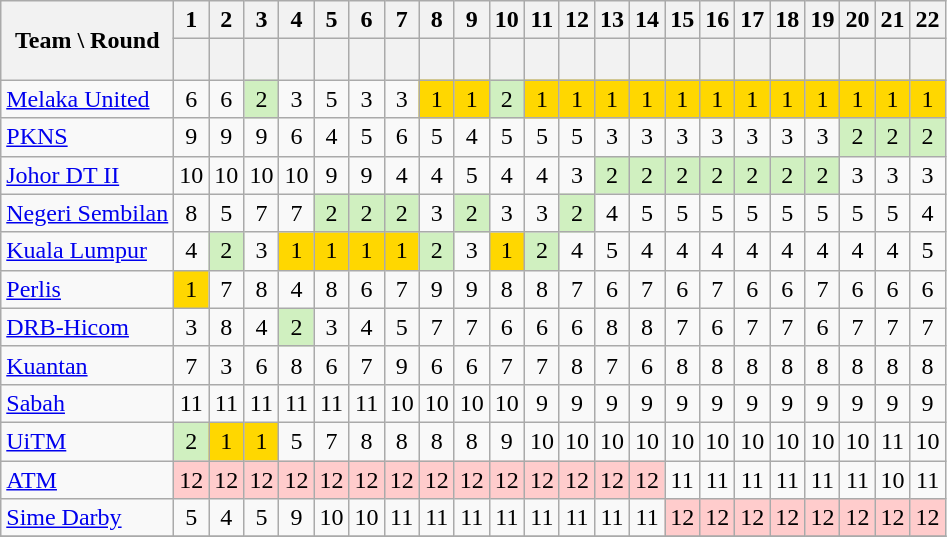<table class="wikitable sortable" style="text-align:center;">
<tr>
<th rowspan="2">Team \ Round</th>
<th>1</th>
<th>2</th>
<th>3</th>
<th>4</th>
<th>5</th>
<th>6</th>
<th>7</th>
<th>8</th>
<th>9</th>
<th>10</th>
<th>11</th>
<th>12</th>
<th>13</th>
<th>14</th>
<th>15</th>
<th>16</th>
<th>17</th>
<th>18</th>
<th>19</th>
<th>20</th>
<th>21</th>
<th>22</th>
</tr>
<tr>
<th style="height:20px;"></th>
<th></th>
<th></th>
<th></th>
<th></th>
<th></th>
<th></th>
<th></th>
<th></th>
<th></th>
<th></th>
<th></th>
<th></th>
<th></th>
<th></th>
<th></th>
<th></th>
<th></th>
<th></th>
<th></th>
<th></th>
<th></th>
</tr>
<tr>
<td align=left><a href='#'>Melaka United</a></td>
<td>6</td>
<td>6</td>
<td style="background:#d0f0c0;">2</td>
<td>3</td>
<td>5</td>
<td>3</td>
<td>3</td>
<td style="background:gold;">1</td>
<td style="background:gold;">1</td>
<td style="background:#d0f0c0;">2</td>
<td style="background:gold;">1</td>
<td style="background:gold;">1</td>
<td style="background:gold;">1</td>
<td style="background:gold;">1</td>
<td style="background:gold;">1</td>
<td style="background:gold;">1</td>
<td style="background:gold;">1</td>
<td style="background:gold;">1</td>
<td style="background:gold;">1</td>
<td style="background:gold;">1</td>
<td style="background:gold;">1</td>
<td style="background:gold;">1</td>
</tr>
<tr>
<td align=left><a href='#'>PKNS</a></td>
<td>9</td>
<td>9</td>
<td>9</td>
<td>6</td>
<td>4</td>
<td>5</td>
<td>6</td>
<td>5</td>
<td>4</td>
<td>5</td>
<td>5</td>
<td>5</td>
<td>3</td>
<td>3</td>
<td>3</td>
<td>3</td>
<td>3</td>
<td>3</td>
<td>3</td>
<td style="background:#d0f0c0;">2</td>
<td style="background:#d0f0c0;">2</td>
<td style="background:#d0f0c0;">2</td>
</tr>
<tr>
<td align=left><a href='#'>Johor DT II</a></td>
<td>10</td>
<td>10</td>
<td>10</td>
<td>10</td>
<td>9</td>
<td>9</td>
<td>4</td>
<td>4</td>
<td>5</td>
<td>4</td>
<td>4</td>
<td>3</td>
<td style="background:#d0f0c0;">2</td>
<td style="background:#d0f0c0;">2</td>
<td style="background:#d0f0c0;">2</td>
<td style="background:#d0f0c0;">2</td>
<td style="background:#d0f0c0;">2</td>
<td style="background:#d0f0c0;">2</td>
<td style="background:#d0f0c0;">2</td>
<td>3</td>
<td>3</td>
<td>3</td>
</tr>
<tr>
<td align=left><a href='#'>Negeri Sembilan</a></td>
<td>8</td>
<td>5</td>
<td>7</td>
<td>7</td>
<td style="background:#d0f0c0;">2</td>
<td style="background:#d0f0c0;">2</td>
<td style="background:#d0f0c0;">2</td>
<td>3</td>
<td style="background:#d0f0c0;">2</td>
<td>3</td>
<td>3</td>
<td style="background:#d0f0c0;">2</td>
<td>4</td>
<td>5</td>
<td>5</td>
<td>5</td>
<td>5</td>
<td>5</td>
<td>5</td>
<td>5</td>
<td>5</td>
<td>4</td>
</tr>
<tr>
<td align=left><a href='#'>Kuala Lumpur</a></td>
<td>4</td>
<td style="background:#d0f0c0;">2</td>
<td>3</td>
<td style="background:gold;">1</td>
<td style="background:gold;">1</td>
<td style="background:gold;">1</td>
<td style="background:gold;">1</td>
<td style="background:#d0f0c0;">2</td>
<td>3</td>
<td style="background:gold;">1</td>
<td style="background:#d0f0c0;">2</td>
<td>4</td>
<td>5</td>
<td>4</td>
<td>4</td>
<td>4</td>
<td>4</td>
<td>4</td>
<td>4</td>
<td>4</td>
<td>4</td>
<td>5</td>
</tr>
<tr>
<td align=left><a href='#'>Perlis</a></td>
<td style="background:gold;">1</td>
<td>7</td>
<td>8</td>
<td>4</td>
<td>8</td>
<td>6</td>
<td>7</td>
<td>9</td>
<td>9</td>
<td>8</td>
<td>8</td>
<td>7</td>
<td>6</td>
<td>7</td>
<td>6</td>
<td>7</td>
<td>6</td>
<td>6</td>
<td>7</td>
<td>6</td>
<td>6</td>
<td>6</td>
</tr>
<tr>
<td align=left><a href='#'>DRB-Hicom</a></td>
<td>3</td>
<td>8</td>
<td>4</td>
<td style="width:10px; background:#d0f0c0;">2</td>
<td>3</td>
<td>4</td>
<td>5</td>
<td>7</td>
<td>7</td>
<td>6</td>
<td>6</td>
<td>6</td>
<td>8</td>
<td>8</td>
<td>7</td>
<td>6</td>
<td>7</td>
<td>7</td>
<td>6</td>
<td>7</td>
<td>7</td>
<td>7</td>
</tr>
<tr>
<td align=left><a href='#'>Kuantan</a></td>
<td>7</td>
<td>3</td>
<td>6</td>
<td>8</td>
<td>6</td>
<td>7</td>
<td>9</td>
<td>6</td>
<td>6</td>
<td>7</td>
<td>7</td>
<td>8</td>
<td>7</td>
<td>6</td>
<td>8</td>
<td>8</td>
<td>8</td>
<td>8</td>
<td>8</td>
<td>8</td>
<td>8</td>
<td>8</td>
</tr>
<tr>
<td align=left><a href='#'>Sabah</a></td>
<td>11</td>
<td>11</td>
<td>11</td>
<td>11</td>
<td>11</td>
<td>11</td>
<td>10</td>
<td>10</td>
<td>10</td>
<td>10</td>
<td>9</td>
<td>9</td>
<td>9</td>
<td>9</td>
<td>9</td>
<td>9</td>
<td>9</td>
<td>9</td>
<td>9</td>
<td>9</td>
<td>9</td>
<td>9</td>
</tr>
<tr>
<td align=left><a href='#'>UiTM</a></td>
<td style="background:#d0f0c0;">2</td>
<td style="background:gold;">1</td>
<td style="background:gold;">1</td>
<td>5</td>
<td>7</td>
<td>8</td>
<td>8</td>
<td>8</td>
<td>8</td>
<td>9</td>
<td>10</td>
<td>10</td>
<td>10</td>
<td>10</td>
<td>10</td>
<td>10</td>
<td>10</td>
<td>10</td>
<td>10</td>
<td>10</td>
<td>11</td>
<td>10</td>
</tr>
<tr>
<td align=left><a href='#'>ATM</a></td>
<td style="background:#fcc;">12</td>
<td style="background:#fcc;">12</td>
<td style="background:#fcc;">12</td>
<td style="background:#fcc;">12</td>
<td style="background:#fcc;">12</td>
<td style="background:#fcc;">12</td>
<td style="background:#fcc;">12</td>
<td style="background:#fcc;">12</td>
<td style="background:#fcc;">12</td>
<td style="background:#fcc;">12</td>
<td style="background:#fcc;">12</td>
<td style="background:#fcc;">12</td>
<td style="background:#fcc;">12</td>
<td style="background:#fcc;">12</td>
<td>11</td>
<td>11</td>
<td>11</td>
<td>11</td>
<td>11</td>
<td>11</td>
<td>10</td>
<td>11</td>
</tr>
<tr>
<td align=left><a href='#'>Sime Darby</a></td>
<td>5</td>
<td>4</td>
<td>5</td>
<td>9</td>
<td>10</td>
<td>10</td>
<td>11</td>
<td>11</td>
<td>11</td>
<td>11</td>
<td>11</td>
<td>11</td>
<td>11</td>
<td>11</td>
<td style="background:#fcc;">12</td>
<td style="background:#fcc;">12</td>
<td style="background:#fcc;">12</td>
<td style="background:#fcc;">12</td>
<td style="background:#fcc;">12</td>
<td style="background:#fcc;">12</td>
<td style="background:#fcc;">12</td>
<td style="background:#fcc;">12</td>
</tr>
<tr>
</tr>
</table>
